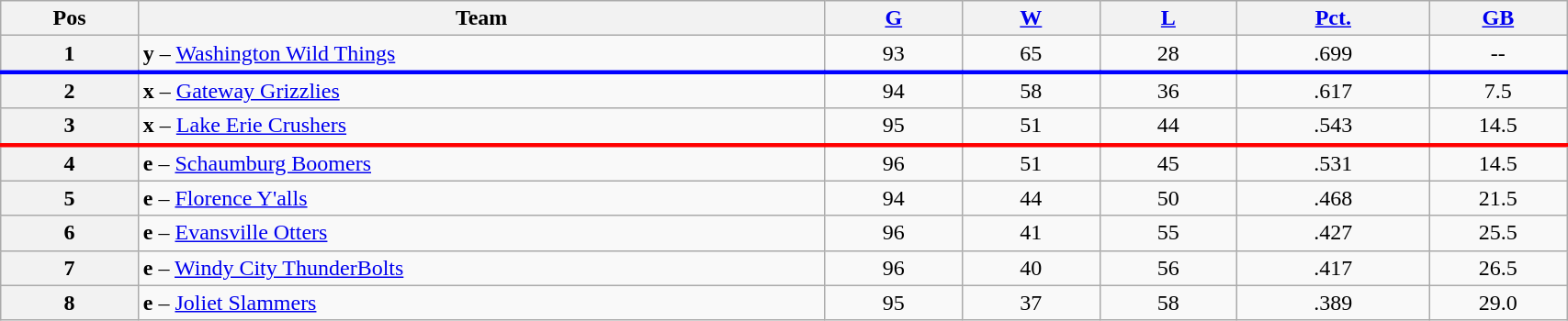<table class="wikitable plainrowheaders" width="90%" style="text-align:center;">
<tr>
<th scope="col" width="5%">Pos</th>
<th scope="col" width="25%">Team</th>
<th scope="col" width="5%"><a href='#'>G</a></th>
<th scope="col" width="5%"><a href='#'>W</a></th>
<th scope="col" width="5%"><a href='#'>L</a></th>
<th scope="col" width="7%"><a href='#'>Pct.</a></th>
<th scope="col" width="5%"><a href='#'>GB</a></th>
</tr>
<tr>
<th>1</th>
<td style="text-align:left;"><strong>y</strong> – <a href='#'>Washington Wild Things</a></td>
<td>93</td>
<td>65</td>
<td>28</td>
<td>.699</td>
<td>--</td>
</tr>
<tr |- style="border-top:3px solid blue;">
<th>2</th>
<td style="text-align:left;"><strong>x</strong> – <a href='#'>Gateway Grizzlies</a></td>
<td>94</td>
<td>58</td>
<td>36</td>
<td>.617</td>
<td>7.5</td>
</tr>
<tr>
<th>3</th>
<td style="text-align:left;"><strong>x</strong> – <a href='#'>Lake Erie Crushers</a></td>
<td>95</td>
<td>51</td>
<td>44</td>
<td>.543</td>
<td>14.5</td>
</tr>
<tr style="border-top:3px solid red;">
<th>4</th>
<td style="text-align:left;"><strong>e</strong> – <a href='#'>Schaumburg Boomers</a></td>
<td>96</td>
<td>51</td>
<td>45</td>
<td>.531</td>
<td>14.5</td>
</tr>
<tr>
<th>5</th>
<td style="text-align:left;"><strong>e</strong> – <a href='#'>Florence Y'alls</a></td>
<td>94</td>
<td>44</td>
<td>50</td>
<td>.468</td>
<td>21.5</td>
</tr>
<tr>
<th>6</th>
<td style="text-align:left;"><strong>e</strong> – <a href='#'>Evansville Otters</a></td>
<td>96</td>
<td>41</td>
<td>55</td>
<td>.427</td>
<td>25.5</td>
</tr>
<tr>
<th>7</th>
<td style="text-align:left;"><strong>e</strong> – <a href='#'>Windy City ThunderBolts</a></td>
<td>96</td>
<td>40</td>
<td>56</td>
<td>.417</td>
<td>26.5</td>
</tr>
<tr>
<th>8</th>
<td style="text-align:left;"><strong>e</strong> – <a href='#'>Joliet Slammers</a></td>
<td>95</td>
<td>37</td>
<td>58</td>
<td>.389</td>
<td>29.0</td>
</tr>
</table>
